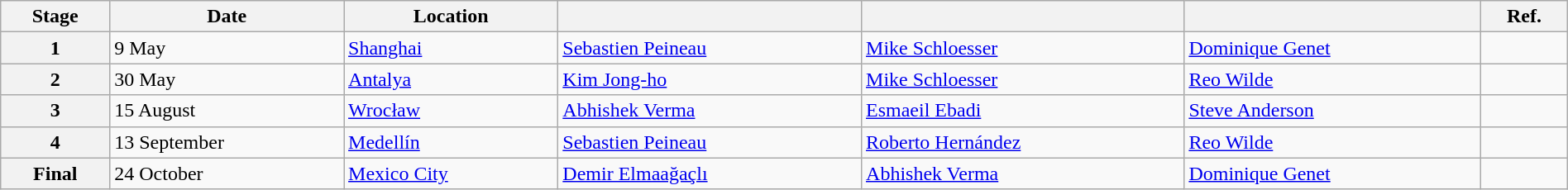<table class="wikitable" style="width:100%">
<tr>
<th>Stage</th>
<th>Date</th>
<th>Location</th>
<th></th>
<th></th>
<th></th>
<th>Ref.</th>
</tr>
<tr>
<th>1</th>
<td>9 May</td>
<td> <a href='#'>Shanghai</a></td>
<td> <a href='#'>Sebastien Peineau</a></td>
<td> <a href='#'>Mike Schloesser</a></td>
<td> <a href='#'>Dominique Genet</a></td>
<td></td>
</tr>
<tr>
<th>2</th>
<td>30 May</td>
<td> <a href='#'>Antalya</a></td>
<td> <a href='#'>Kim Jong-ho</a></td>
<td> <a href='#'>Mike Schloesser</a></td>
<td> <a href='#'>Reo Wilde</a></td>
<td></td>
</tr>
<tr>
<th>3</th>
<td>15 August</td>
<td> <a href='#'>Wrocław</a></td>
<td> <a href='#'>Abhishek Verma</a></td>
<td> <a href='#'>Esmaeil Ebadi</a></td>
<td> <a href='#'>Steve Anderson</a></td>
<td></td>
</tr>
<tr>
<th>4</th>
<td>13 September</td>
<td> <a href='#'>Medellín</a></td>
<td> <a href='#'>Sebastien Peineau</a></td>
<td> <a href='#'>Roberto Hernández</a></td>
<td> <a href='#'>Reo Wilde</a></td>
<td></td>
</tr>
<tr>
<th>Final</th>
<td>24 October</td>
<td> <a href='#'>Mexico City</a></td>
<td> <a href='#'>Demir Elmaağaçlı</a></td>
<td> <a href='#'>Abhishek Verma</a></td>
<td> <a href='#'>Dominique Genet</a></td>
</tr>
</table>
